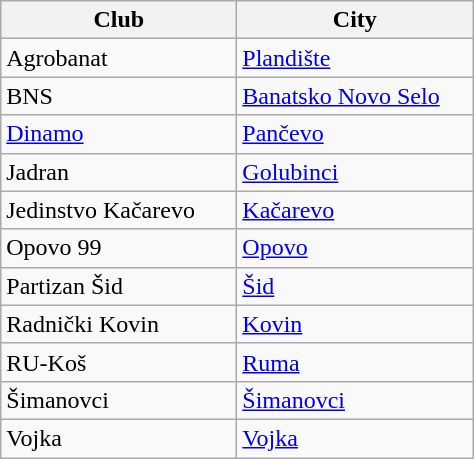<table class="wikitable sortable">
<tr>
<th width=150>Club</th>
<th width=150>City</th>
</tr>
<tr>
<td>Agrobanat</td>
<td><a href='#'>Plandište</a></td>
</tr>
<tr>
<td>BNS</td>
<td><a href='#'>Banatsko Novo Selo</a></td>
</tr>
<tr>
<td><a href='#'>Dinamo</a></td>
<td><a href='#'>Pančevo</a></td>
</tr>
<tr>
<td>Jadran</td>
<td><a href='#'>Golubinci</a></td>
</tr>
<tr>
<td>Jedinstvo Kačarevo</td>
<td><a href='#'>Kačarevo</a></td>
</tr>
<tr>
<td>Opovo 99</td>
<td><a href='#'>Opovo</a></td>
</tr>
<tr>
<td>Partizan Šid</td>
<td><a href='#'>Šid</a></td>
</tr>
<tr>
<td>Radnički Kovin</td>
<td><a href='#'>Kovin</a></td>
</tr>
<tr>
<td>RU-Koš</td>
<td><a href='#'>Ruma</a></td>
</tr>
<tr>
<td>Šimanovci</td>
<td><a href='#'>Šimanovci</a></td>
</tr>
<tr>
<td>Vojka</td>
<td><a href='#'>Vojka</a></td>
</tr>
</table>
